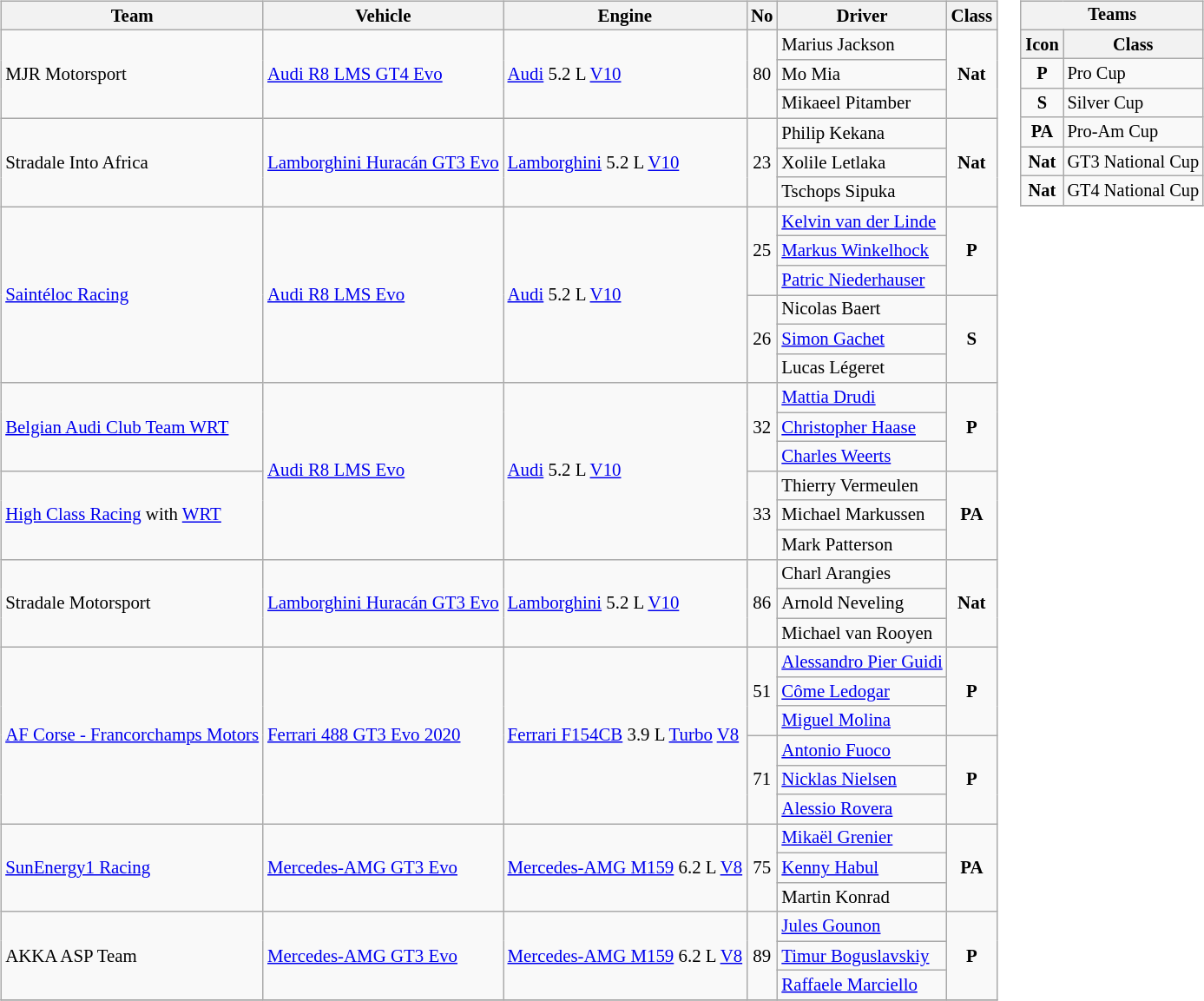<table>
<tr>
<td><br><table class="wikitable" style="font-size: 87%;">
<tr>
<th>Team</th>
<th>Vehicle</th>
<th>Engine</th>
<th>No</th>
<th>Driver</th>
<th>Class</th>
</tr>
<tr>
<td rowspan="3"> MJR Motorsport</td>
<td rowspan="3"><a href='#'>Audi R8 LMS GT4 Evo</a></td>
<td rowspan="3"><a href='#'>Audi</a> 5.2 L <a href='#'>V10</a></td>
<td rowspan="3" align="center">80</td>
<td> Marius Jackson</td>
<td rowspan="3" align="center"><strong><span>Nat</span></strong></td>
</tr>
<tr>
<td> Mo Mia</td>
</tr>
<tr>
<td> Mikaeel Pitamber</td>
</tr>
<tr>
<td rowspan="3"> Stradale Into Africa</td>
<td rowspan="3"><a href='#'>Lamborghini Huracán GT3 Evo</a></td>
<td rowspan="3"><a href='#'>Lamborghini</a> 5.2 L <a href='#'>V10</a></td>
<td rowspan=3 align=center>23</td>
<td> Philip Kekana</td>
<td rowspan="3" align=center><strong><span>Nat</span></strong></td>
</tr>
<tr>
<td> Xolile Letlaka</td>
</tr>
<tr>
<td> Tschops Sipuka</td>
</tr>
<tr>
<td rowspan="6"> <a href='#'>Saintéloc Racing</a></td>
<td rowspan=6><a href='#'>Audi R8 LMS Evo</a></td>
<td rowspan=6><a href='#'>Audi</a> 5.2 L <a href='#'>V10</a></td>
<td rowspan=3 align=center>25</td>
<td> <a href='#'>Kelvin van der Linde</a></td>
<td rowspan="3" align=center><strong><span>P</span></strong></td>
</tr>
<tr>
<td> <a href='#'>Markus Winkelhock</a></td>
</tr>
<tr>
<td> <a href='#'>Patric Niederhauser</a></td>
</tr>
<tr>
<td rowspan=3 align=center>26</td>
<td> Nicolas Baert</td>
<td rowspan="3" align=center><strong><span>S</span></strong></td>
</tr>
<tr>
<td> <a href='#'>Simon Gachet</a></td>
</tr>
<tr>
<td> Lucas Légeret</td>
</tr>
<tr>
<td rowspan="3"> <a href='#'>Belgian Audi Club Team WRT</a></td>
<td rowspan="6"><a href='#'>Audi R8 LMS Evo</a></td>
<td rowspan="6"><a href='#'>Audi</a> 5.2 L <a href='#'>V10</a></td>
<td rowspan=3 align=center>32</td>
<td> <a href='#'>Mattia Drudi</a></td>
<td rowspan="3" align=center><strong><span>P</span></strong></td>
</tr>
<tr>
<td> <a href='#'>Christopher Haase</a></td>
</tr>
<tr>
<td> <a href='#'>Charles Weerts</a></td>
</tr>
<tr>
<td rowspan="3"> <a href='#'>High Class Racing</a> with <a href='#'>WRT</a></td>
<td rowspan=3 align=center>33</td>
<td> Thierry Vermeulen</td>
<td rowspan="3" align=center><strong><span>PA</span></strong></td>
</tr>
<tr>
<td> Michael Markussen</td>
</tr>
<tr>
<td> Mark Patterson</td>
</tr>
<tr>
<td rowspan="3"> Stradale Motorsport</td>
<td rowspan="3"><a href='#'>Lamborghini Huracán GT3 Evo</a></td>
<td rowspan="3"><a href='#'>Lamborghini</a> 5.2 L <a href='#'>V10</a></td>
<td rowspan="3" align="center">86</td>
<td> Charl Arangies</td>
<td rowspan="3" align="center"><strong><span>Nat</span></strong></td>
</tr>
<tr>
<td> Arnold Neveling</td>
</tr>
<tr>
<td> Michael van Rooyen</td>
</tr>
<tr>
<td rowspan="6"> <a href='#'>AF Corse - Francorchamps Motors</a></td>
<td rowspan="6"><a href='#'>Ferrari 488 GT3 Evo 2020</a></td>
<td rowspan="6"><a href='#'>Ferrari F154CB</a> 3.9 L <a href='#'>Turbo</a> <a href='#'>V8</a></td>
<td rowspan=3 align=center>51</td>
<td> <a href='#'>Alessandro Pier Guidi</a></td>
<td rowspan="3" align=center><strong><span>P</span></strong></td>
</tr>
<tr>
<td> <a href='#'>Côme Ledogar</a></td>
</tr>
<tr>
<td> <a href='#'>Miguel Molina</a></td>
</tr>
<tr>
<td rowspan=3 align=center>71</td>
<td> <a href='#'>Antonio Fuoco</a></td>
<td rowspan="3" align=center><strong><span>P</span></strong></td>
</tr>
<tr>
<td> <a href='#'>Nicklas Nielsen</a></td>
</tr>
<tr>
<td> <a href='#'>Alessio Rovera</a></td>
</tr>
<tr>
<td rowspan="3"> <a href='#'>SunEnergy1 Racing</a></td>
<td rowspan="3"><a href='#'>Mercedes-AMG GT3 Evo</a></td>
<td rowspan="3"><a href='#'>Mercedes-AMG M159</a> 6.2 L <a href='#'>V8</a></td>
<td rowspan=3 align=center>75</td>
<td> <a href='#'>Mikaël Grenier</a></td>
<td rowspan=3 align=center><strong><span>PA</span></strong></td>
</tr>
<tr>
<td> <a href='#'>Kenny Habul</a></td>
</tr>
<tr>
<td> Martin Konrad</td>
</tr>
<tr>
<td rowspan="3"> AKKA ASP Team</td>
<td rowspan="3"><a href='#'>Mercedes-AMG GT3 Evo</a></td>
<td rowspan="3"><a href='#'>Mercedes-AMG M159</a> 6.2 L <a href='#'>V8</a></td>
<td rowspan=3 align=center>89</td>
<td> <a href='#'>Jules Gounon</a></td>
<td rowspan=3 align=center><strong><span>P</span></strong></td>
</tr>
<tr>
<td> <a href='#'>Timur Boguslavskiy</a></td>
</tr>
<tr>
<td> <a href='#'>Raffaele Marciello</a></td>
</tr>
<tr>
</tr>
</table>
</td>
<td valign="top"><br><table class="wikitable" style="font-size: 85%;">
<tr>
<th colspan=2>Teams</th>
</tr>
<tr>
<th>Icon</th>
<th>Class</th>
</tr>
<tr>
<td align=center><strong><span>P</span></strong></td>
<td>Pro Cup</td>
</tr>
<tr>
<td align=center><strong><span>S</span></strong></td>
<td>Silver Cup</td>
</tr>
<tr>
<td align=center><strong><span>PA</span></strong></td>
<td>Pro-Am Cup</td>
</tr>
<tr>
<td align=center><strong><span>Nat</span></strong></td>
<td>GT3 National Cup</td>
</tr>
<tr>
<td align=center><strong><span>Nat</span></strong></td>
<td>GT4 National Cup</td>
</tr>
<tr>
</tr>
</table>
</td>
<td></td>
</tr>
</table>
